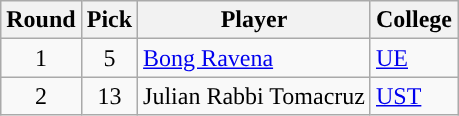<table class="wikitable sortable sortable">
<tr>
<th>Round</th>
<th>Pick</th>
<th>Player</th>
<th>College</th>
</tr>
<tr>
<td align="center">1</td>
<td align="center">5</td>
<td><a href='#'>Bong Ravena</a></td>
<td><a href='#'>UE</a></td>
</tr>
<tr>
<td align="center">2</td>
<td align="center">13</td>
<td>Julian Rabbi Tomacruz</td>
<td><a href='#'>UST</a></td>
</tr>
</table>
